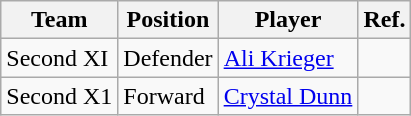<table class="wikitable">
<tr>
<th>Team</th>
<th>Position</th>
<th>Player</th>
<th>Ref.</th>
</tr>
<tr>
<td>Second XI</td>
<td>Defender</td>
<td> <a href='#'>Ali Krieger</a></td>
<td></td>
</tr>
<tr>
<td>Second X1</td>
<td>Forward</td>
<td> <a href='#'>Crystal Dunn</a></td>
<td></td>
</tr>
</table>
